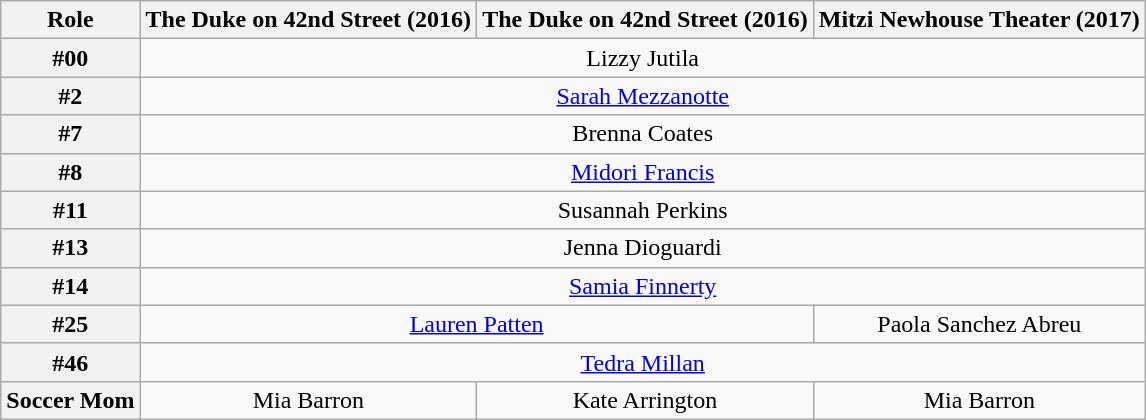<table class="wikitable">
<tr>
<th>Role</th>
<th>The Duke on 42nd Street (2016)</th>
<th>The Duke on 42nd Street (2016)</th>
<th>Mitzi Newhouse Theater (2017)</th>
</tr>
<tr>
<th>#00</th>
<td colspan='3' align=center>Lizzy Jutila</td>
</tr>
<tr>
<th>#2</th>
<td colspan='3' align=center><a href='#'>Sarah Mezzanotte</a></td>
</tr>
<tr>
<th>#7</th>
<td colspan='3' align=center>Brenna Coates</td>
</tr>
<tr>
<th>#8</th>
<td colspan='3' align=center><a href='#'>Midori Francis</a></td>
</tr>
<tr>
<th>#11</th>
<td colspan='3' align=center>Susannah Perkins</td>
</tr>
<tr>
<th>#13</th>
<td colspan='3' align=center>Jenna Dioguardi</td>
</tr>
<tr>
<th>#14</th>
<td colspan='3' align=center><a href='#'>Samia Finnerty</a></td>
</tr>
<tr>
<th>#25</th>
<td colspan='2' align=center><a href='#'>Lauren Patten</a></td>
<td colspan='1' align=center>Paola Sanchez Abreu</td>
</tr>
<tr>
<th>#46</th>
<td colspan='3' align=center><a href='#'>Tedra Millan</a></td>
</tr>
<tr>
<th>Soccer Mom</th>
<td colspan='1' align=center>Mia Barron</td>
<td colspan='1' align=center>Kate Arrington</td>
<td colspan='1' align=center>Mia Barron</td>
</tr>
</table>
